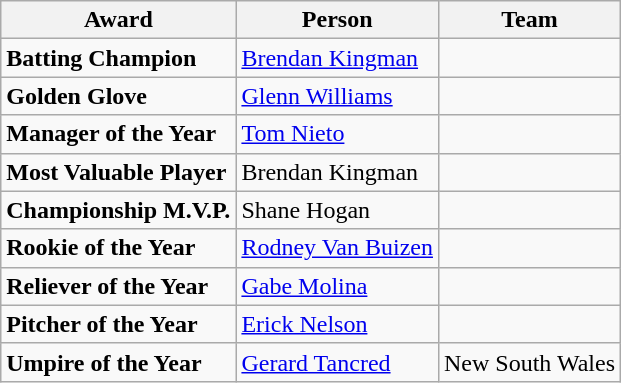<table class="wikitable">
<tr>
<th>Award</th>
<th>Person</th>
<th>Team</th>
</tr>
<tr>
<td><strong>Batting Champion</strong></td>
<td><a href='#'>Brendan Kingman</a></td>
<td></td>
</tr>
<tr>
<td><strong>Golden Glove</strong></td>
<td><a href='#'>Glenn Williams</a></td>
<td></td>
</tr>
<tr>
<td><strong>Manager of the Year</strong></td>
<td><a href='#'>Tom Nieto</a></td>
<td></td>
</tr>
<tr>
<td><strong>Most Valuable Player</strong></td>
<td>Brendan Kingman</td>
<td></td>
</tr>
<tr>
<td><strong>Championship M.V.P.</strong></td>
<td>Shane Hogan</td>
<td></td>
</tr>
<tr>
<td><strong>Rookie of the Year</strong></td>
<td><a href='#'>Rodney Van Buizen</a></td>
<td></td>
</tr>
<tr>
<td><strong>Reliever of the Year</strong></td>
<td><a href='#'>Gabe Molina</a></td>
<td></td>
</tr>
<tr>
<td><strong>Pitcher of the Year</strong></td>
<td><a href='#'>Erick Nelson</a></td>
<td></td>
</tr>
<tr>
<td><strong>Umpire of the Year</strong></td>
<td><a href='#'>Gerard Tancred</a></td>
<td>New South Wales</td>
</tr>
</table>
